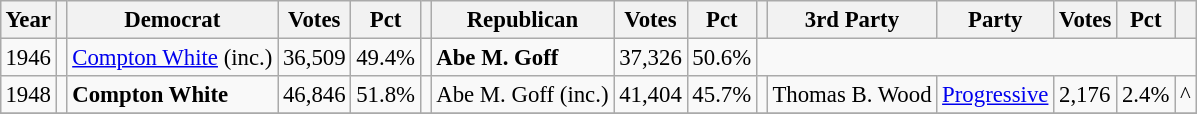<table class="wikitable" style="margin:0.5em ; font-size:95%">
<tr>
<th>Year</th>
<th></th>
<th>Democrat</th>
<th>Votes</th>
<th>Pct</th>
<th></th>
<th>Republican</th>
<th>Votes</th>
<th>Pct</th>
<th></th>
<th>3rd Party</th>
<th>Party</th>
<th>Votes</th>
<th>Pct</th>
<th></th>
</tr>
<tr>
<td>1946</td>
<td></td>
<td><a href='#'>Compton White</a> (inc.)</td>
<td>36,509</td>
<td>49.4%</td>
<td></td>
<td><strong>Abe M. Goff</strong></td>
<td>37,326</td>
<td>50.6%</td>
</tr>
<tr>
<td>1948</td>
<td></td>
<td><strong>Compton White</strong></td>
<td>46,846</td>
<td>51.8%</td>
<td></td>
<td>Abe M. Goff (inc.)</td>
<td>41,404</td>
<td>45.7%</td>
<td></td>
<td>Thomas B. Wood</td>
<td><a href='#'>Progressive</a></td>
<td>2,176</td>
<td>2.4%</td>
<td>^</td>
</tr>
<tr>
</tr>
</table>
